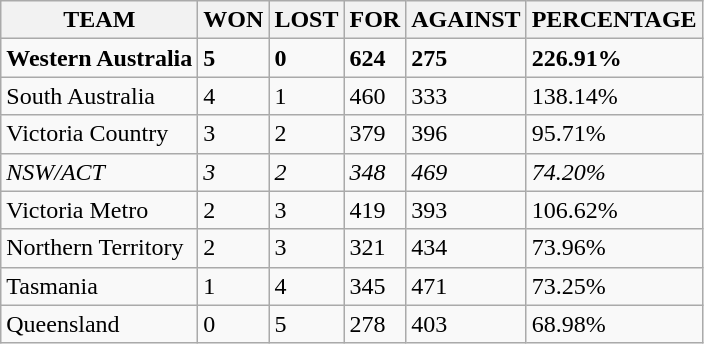<table class="wikitable">
<tr>
<th>TEAM</th>
<th>WON</th>
<th>LOST</th>
<th>FOR</th>
<th>AGAINST</th>
<th>PERCENTAGE</th>
</tr>
<tr>
<td><strong>Western Australia</strong></td>
<td><strong>5</strong></td>
<td><strong>0</strong></td>
<td><strong>624</strong></td>
<td><strong>275</strong></td>
<td><strong>226.91%</strong></td>
</tr>
<tr>
<td>South Australia</td>
<td>4</td>
<td>1</td>
<td>460</td>
<td>333</td>
<td>138.14%</td>
</tr>
<tr>
<td>Victoria Country</td>
<td>3</td>
<td>2</td>
<td>379</td>
<td>396</td>
<td>95.71%</td>
</tr>
<tr>
<td><em>NSW/ACT</em></td>
<td><em>3</em></td>
<td><em>2</em></td>
<td><em>348</em></td>
<td><em>469</em></td>
<td><em>74.20%</em></td>
</tr>
<tr>
<td>Victoria Metro</td>
<td>2</td>
<td>3</td>
<td>419</td>
<td>393</td>
<td>106.62%</td>
</tr>
<tr>
<td>Northern Territory</td>
<td>2</td>
<td>3</td>
<td>321</td>
<td>434</td>
<td>73.96%</td>
</tr>
<tr>
<td>Tasmania</td>
<td>1</td>
<td>4</td>
<td>345</td>
<td>471</td>
<td>73.25%</td>
</tr>
<tr>
<td>Queensland</td>
<td>0</td>
<td>5</td>
<td>278</td>
<td>403</td>
<td>68.98%</td>
</tr>
</table>
